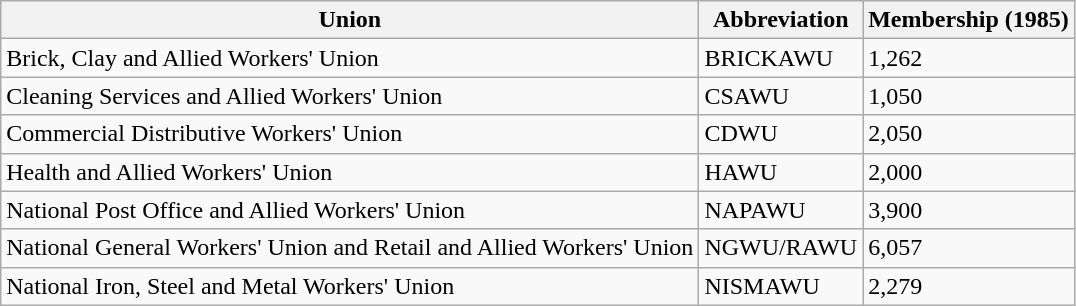<table class="wikitable sortable">
<tr>
<th>Union</th>
<th>Abbreviation</th>
<th>Membership (1985)</th>
</tr>
<tr>
<td>Brick, Clay and Allied Workers' Union</td>
<td>BRICKAWU</td>
<td>1,262</td>
</tr>
<tr>
<td>Cleaning Services and Allied Workers' Union</td>
<td>CSAWU</td>
<td>1,050</td>
</tr>
<tr>
<td>Commercial Distributive Workers' Union</td>
<td>CDWU</td>
<td>2,050</td>
</tr>
<tr>
<td>Health and Allied Workers' Union</td>
<td>HAWU</td>
<td>2,000</td>
</tr>
<tr>
<td>National Post Office and Allied Workers' Union</td>
<td>NAPAWU</td>
<td>3,900</td>
</tr>
<tr>
<td>National General Workers' Union and Retail and Allied Workers' Union</td>
<td>NGWU/RAWU</td>
<td>6,057</td>
</tr>
<tr>
<td>National Iron, Steel and Metal Workers' Union</td>
<td>NISMAWU</td>
<td>2,279</td>
</tr>
</table>
